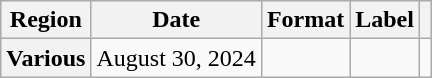<table class="wikitable plainrowheaders">
<tr>
<th scope="col">Region</th>
<th scope="col">Date</th>
<th scope="col">Format</th>
<th scope="col">Label</th>
<th scope="col"></th>
</tr>
<tr>
<th scope="row">Various</th>
<td>August 30, 2024</td>
<td></td>
<td></td>
<td align="center"></td>
</tr>
</table>
